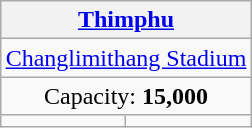<table class="wikitable"  style="text-align:center; margin: 1em auto;">
<tr>
<th colspan="2" style="text-align:center";><a href='#'>Thimphu</a></th>
</tr>
<tr>
<td colspan="2" style="text-align:center";><a href='#'>Changlimithang Stadium</a></td>
</tr>
<tr>
<td colspan="2" style="text-align:center";>Capacity: <strong>15,000</strong></td>
</tr>
<tr>
<td></td>
<td></td>
</tr>
</table>
